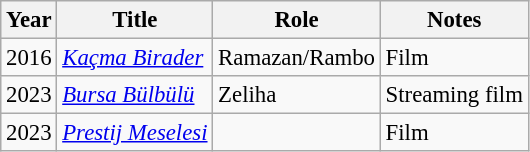<table class="wikitable sortable" style="font-size: 95%;">
<tr>
<th>Year</th>
<th>Title</th>
<th>Role</th>
<th>Notes</th>
</tr>
<tr>
<td>2016</td>
<td><em><a href='#'>Kaçma Birader</a></em></td>
<td>Ramazan/Rambo</td>
<td>Film</td>
</tr>
<tr>
<td>2023</td>
<td><em><a href='#'>Bursa Bülbülü</a></em></td>
<td>Zeliha</td>
<td>Streaming film</td>
</tr>
<tr>
<td>2023</td>
<td><em><a href='#'>Prestij Meselesi</a></em></td>
<td></td>
<td>Film</td>
</tr>
</table>
